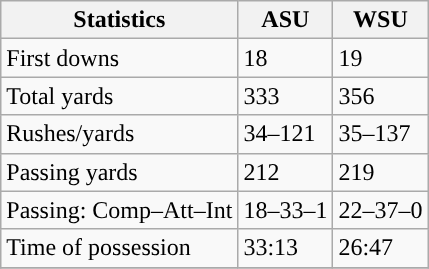<table class="wikitable" style="float: left;">
<tr>
<th>Statistics</th>
<th>ASU</th>
<th>WSU</th>
</tr>
<tr>
<td>First downs</td>
<td>18</td>
<td>19</td>
</tr>
<tr>
<td>Total yards</td>
<td>333</td>
<td>356</td>
</tr>
<tr>
<td>Rushes/yards</td>
<td>34–121</td>
<td>35–137</td>
</tr>
<tr>
<td>Passing yards</td>
<td>212</td>
<td>219</td>
</tr>
<tr>
<td>Passing: Comp–Att–Int</td>
<td>18–33–1</td>
<td>22–37–0</td>
</tr>
<tr>
<td>Time of possession</td>
<td>33:13</td>
<td>26:47</td>
</tr>
<tr>
</tr>
</table>
